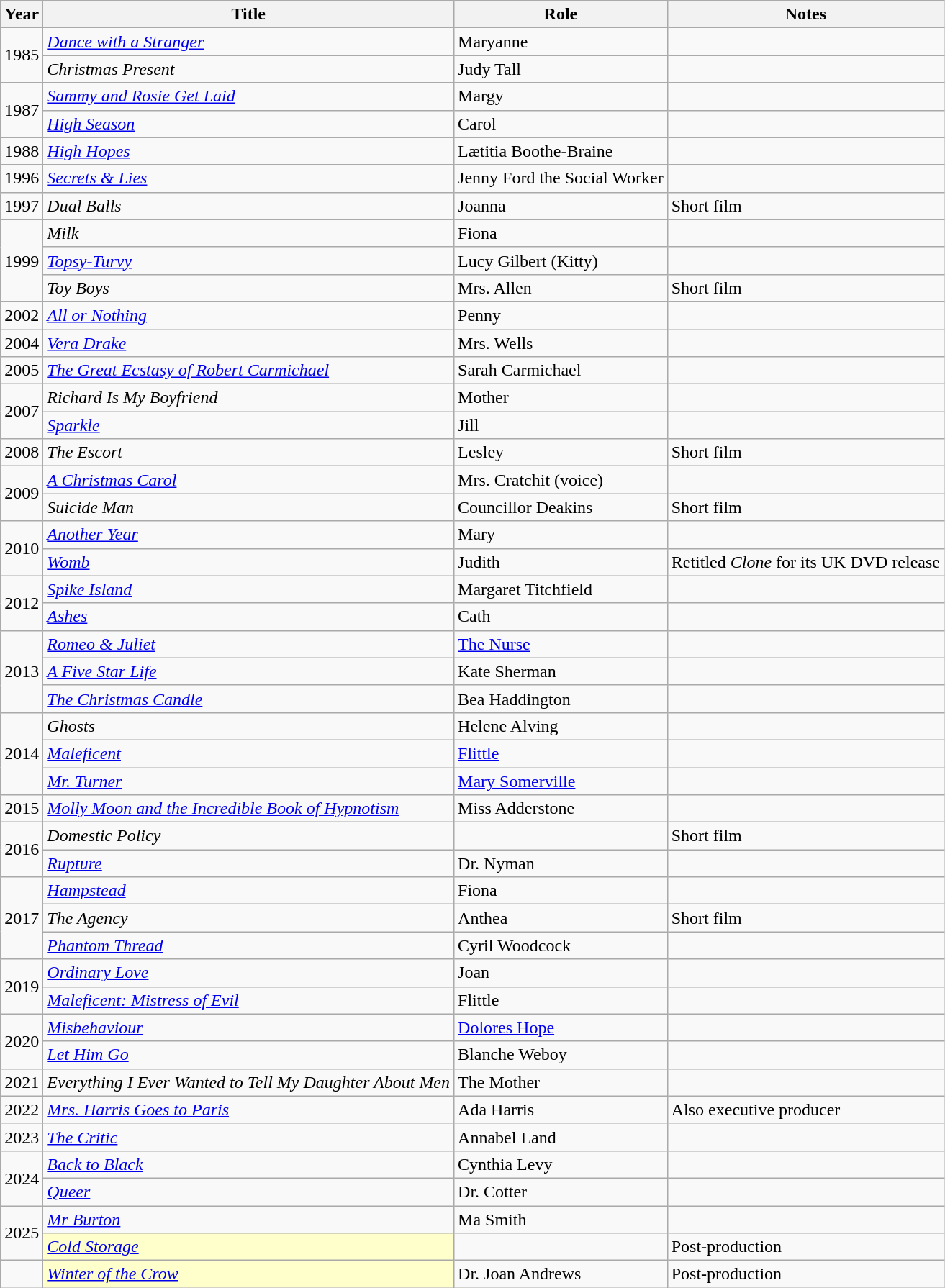<table class="wikitable sortable">
<tr>
<th>Year</th>
<th>Title</th>
<th>Role</th>
<th class="unsortable">Notes</th>
</tr>
<tr>
<td rowspan="2">1985</td>
<td><em><a href='#'>Dance with a Stranger</a></em></td>
<td>Maryanne</td>
<td></td>
</tr>
<tr>
<td><em>Christmas Present</em></td>
<td>Judy Tall</td>
<td></td>
</tr>
<tr>
<td rowspan="2">1987</td>
<td><em><a href='#'>Sammy and Rosie Get Laid</a></em></td>
<td>Margy</td>
<td></td>
</tr>
<tr>
<td><em><a href='#'>High Season</a></em></td>
<td>Carol</td>
<td></td>
</tr>
<tr>
<td>1988</td>
<td><em><a href='#'>High Hopes</a></em></td>
<td>Lætitia Boothe-Braine</td>
<td></td>
</tr>
<tr>
<td>1996</td>
<td><em><a href='#'>Secrets & Lies</a></em></td>
<td>Jenny Ford the Social Worker</td>
<td></td>
</tr>
<tr>
<td>1997</td>
<td><em>Dual Balls</em></td>
<td>Joanna</td>
<td>Short film</td>
</tr>
<tr>
<td rowspan="3">1999</td>
<td><em>Milk</em></td>
<td>Fiona</td>
<td></td>
</tr>
<tr>
<td><em><a href='#'>Topsy-Turvy</a></em></td>
<td>Lucy Gilbert (Kitty)</td>
<td></td>
</tr>
<tr>
<td><em>Toy Boys</em></td>
<td>Mrs. Allen</td>
<td>Short film</td>
</tr>
<tr>
<td>2002</td>
<td><em><a href='#'>All or Nothing</a></em></td>
<td>Penny</td>
<td></td>
</tr>
<tr>
<td>2004</td>
<td><em><a href='#'>Vera Drake</a></em></td>
<td>Mrs. Wells</td>
<td></td>
</tr>
<tr>
<td>2005</td>
<td><em><a href='#'>The Great Ecstasy of Robert Carmichael</a></em></td>
<td>Sarah Carmichael</td>
<td></td>
</tr>
<tr>
<td rowspan="2">2007</td>
<td><em>Richard Is My Boyfriend</em></td>
<td>Mother</td>
<td></td>
</tr>
<tr>
<td><em><a href='#'>Sparkle</a></em></td>
<td>Jill</td>
<td></td>
</tr>
<tr>
<td>2008</td>
<td><em>The Escort</em></td>
<td>Lesley</td>
<td>Short film</td>
</tr>
<tr>
<td rowspan="2">2009</td>
<td><em><a href='#'>A Christmas Carol</a></em></td>
<td>Mrs. Cratchit (voice)</td>
<td></td>
</tr>
<tr>
<td><em>Suicide Man</em></td>
<td>Councillor Deakins</td>
<td>Short film</td>
</tr>
<tr>
<td rowspan="2">2010</td>
<td><em><a href='#'>Another Year</a></em></td>
<td>Mary</td>
<td></td>
</tr>
<tr>
<td><em><a href='#'>Womb</a></em></td>
<td>Judith</td>
<td>Retitled <em>Clone</em> for its UK DVD release</td>
</tr>
<tr>
<td rowspan="2">2012</td>
<td><em><a href='#'>Spike Island</a></em></td>
<td>Margaret Titchfield</td>
<td></td>
</tr>
<tr>
<td><em><a href='#'>Ashes</a></em></td>
<td>Cath</td>
<td></td>
</tr>
<tr>
<td rowspan="3">2013</td>
<td><em><a href='#'>Romeo & Juliet</a></em></td>
<td><a href='#'>The Nurse</a></td>
<td></td>
</tr>
<tr>
<td><em><a href='#'>A Five Star Life</a></em></td>
<td>Kate Sherman</td>
<td></td>
</tr>
<tr>
<td><em><a href='#'>The Christmas Candle</a></em></td>
<td>Bea Haddington</td>
<td></td>
</tr>
<tr>
<td rowspan="3">2014</td>
<td><em>Ghosts</em></td>
<td>Helene Alving</td>
<td></td>
</tr>
<tr>
<td><em><a href='#'>Maleficent</a></em></td>
<td><a href='#'>Flittle</a></td>
<td></td>
</tr>
<tr>
<td><em><a href='#'>Mr. Turner</a></em></td>
<td><a href='#'>Mary Somerville</a></td>
<td></td>
</tr>
<tr>
<td>2015</td>
<td><em><a href='#'>Molly Moon and the Incredible Book of Hypnotism</a></em></td>
<td>Miss Adderstone</td>
<td></td>
</tr>
<tr>
<td rowspan="2">2016</td>
<td><em>Domestic Policy</em></td>
<td></td>
<td>Short film</td>
</tr>
<tr>
<td><em><a href='#'>Rupture</a></em></td>
<td>Dr. Nyman</td>
<td></td>
</tr>
<tr>
<td rowspan="3">2017</td>
<td><em><a href='#'>Hampstead</a></em></td>
<td>Fiona</td>
<td></td>
</tr>
<tr>
<td><em>The Agency</em></td>
<td>Anthea</td>
<td>Short film</td>
</tr>
<tr>
<td><em><a href='#'>Phantom Thread</a></em></td>
<td>Cyril Woodcock</td>
<td></td>
</tr>
<tr>
<td rowspan="2">2019</td>
<td><em><a href='#'>Ordinary Love</a></em></td>
<td>Joan</td>
<td></td>
</tr>
<tr>
<td><em><a href='#'>Maleficent: Mistress of Evil</a></em></td>
<td>Flittle</td>
<td></td>
</tr>
<tr>
<td rowspan="2">2020</td>
<td><em><a href='#'>Misbehaviour</a></em></td>
<td><a href='#'>Dolores Hope</a></td>
<td></td>
</tr>
<tr>
<td><em><a href='#'>Let Him Go</a></em></td>
<td>Blanche Weboy</td>
<td></td>
</tr>
<tr>
<td>2021</td>
<td><em>Everything I Ever Wanted to Tell My Daughter About Men</em></td>
<td>The Mother</td>
<td></td>
</tr>
<tr>
<td>2022</td>
<td><em><a href='#'>Mrs. Harris Goes to Paris</a></em></td>
<td>Ada Harris</td>
<td>Also executive producer</td>
</tr>
<tr>
<td>2023</td>
<td><em><a href='#'>The Critic</a></em></td>
<td>Annabel Land</td>
<td></td>
</tr>
<tr>
<td rowspan="2">2024</td>
<td><em><a href='#'>Back to Black</a></em></td>
<td>Cynthia Levy</td>
<td></td>
</tr>
<tr>
<td><em><a href='#'>Queer</a></em></td>
<td>Dr. Cotter</td>
<td></td>
</tr>
<tr>
<td rowspan="2">2025</td>
<td><em><a href='#'>Mr Burton</a></em></td>
<td>Ma Smith</td>
<td></td>
</tr>
<tr>
<td style="background:#FFFFCC;"><em><a href='#'>Cold Storage</a></em> </td>
<td></td>
<td>Post-production</td>
</tr>
<tr>
<td></td>
<td style="background:#FFFFCC;"><em><a href='#'>Winter of the Crow</a></em> </td>
<td>Dr. Joan Andrews</td>
<td>Post-production</td>
</tr>
</table>
